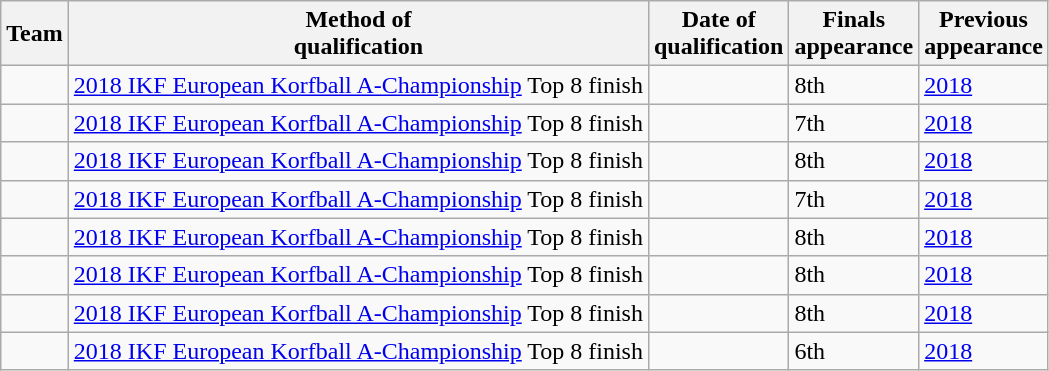<table class="wikitable sortable" style="text-align: left;">
<tr>
<th>Team</th>
<th>Method of<br>qualification</th>
<th>Date of<br>qualification</th>
<th>Finals<br>appearance</th>
<th>Previous<br>appearance</th>
</tr>
<tr>
<td></td>
<td><a href='#'>2018 IKF European Korfball A-Championship</a> Top 8 finish</td>
<td></td>
<td data-sort-value="8">8th</td>
<td data-sort-value="2018"><a href='#'>2018</a></td>
</tr>
<tr>
<td></td>
<td><a href='#'>2018 IKF European Korfball A-Championship</a> Top 8 finish</td>
<td></td>
<td data-sort-value="7">7th</td>
<td data-sort-value="2018"><a href='#'>2018</a></td>
</tr>
<tr>
<td></td>
<td><a href='#'>2018 IKF European Korfball A-Championship</a> Top 8 finish</td>
<td></td>
<td data-sort-value="8">8th</td>
<td data-sort-value="2018"><a href='#'>2018</a></td>
</tr>
<tr>
<td></td>
<td><a href='#'>2018 IKF European Korfball A-Championship</a> Top 8 finish</td>
<td></td>
<td data-sort-value="7">7th</td>
<td data-sort-value="2018"><a href='#'>2018</a></td>
</tr>
<tr>
<td></td>
<td><a href='#'>2018 IKF European Korfball A-Championship</a> Top 8 finish</td>
<td></td>
<td data-sort-value="8">8th</td>
<td data-sort-value="2018"><a href='#'>2018</a></td>
</tr>
<tr>
<td></td>
<td><a href='#'>2018 IKF European Korfball A-Championship</a> Top 8 finish</td>
<td></td>
<td data-sort-value="8">8th</td>
<td data-sort-value="2018"><a href='#'>2018</a></td>
</tr>
<tr>
<td></td>
<td><a href='#'>2018 IKF European Korfball A-Championship</a> Top 8 finish</td>
<td></td>
<td data-sort-value="8">8th</td>
<td data-sort-value="2018"><a href='#'>2018</a></td>
</tr>
<tr>
<td></td>
<td><a href='#'>2018 IKF European Korfball A-Championship</a> Top 8 finish</td>
<td></td>
<td data-sort-value="6">6th</td>
<td data-sort-value="2018"><a href='#'>2018</a></td>
</tr>
</table>
